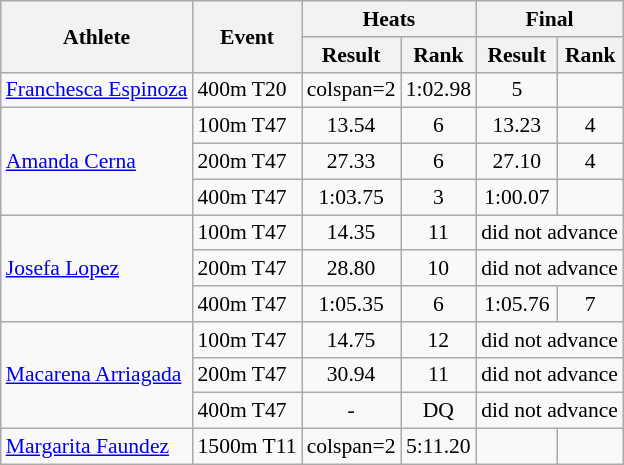<table class=wikitable style="font-size:90%">
<tr>
<th rowspan="2">Athlete</th>
<th rowspan="2">Event</th>
<th colspan="2">Heats</th>
<th colspan="3">Final</th>
</tr>
<tr>
<th>Result</th>
<th>Rank</th>
<th>Result</th>
<th>Rank</th>
</tr>
<tr align=center>
<td align=left><a href='#'>Franchesca Espinoza</a></td>
<td align=left>400m T20</td>
<td>colspan=2 </td>
<td>1:02.98</td>
<td>5</td>
</tr>
<tr align=center>
<td align=left rowspan="3"><a href='#'>Amanda Cerna</a></td>
<td align=left>100m T47</td>
<td>13.54</td>
<td>6</td>
<td>13.23</td>
<td>4</td>
</tr>
<tr align=center>
<td align=left>200m T47</td>
<td>27.33</td>
<td>6</td>
<td>27.10</td>
<td>4</td>
</tr>
<tr align=center>
<td align=left>400m T47</td>
<td>1:03.75</td>
<td>3</td>
<td>1:00.07</td>
<td></td>
</tr>
<tr align=center>
<td align=left rowspan="3"><a href='#'>Josefa Lopez</a></td>
<td align=left>100m T47</td>
<td>14.35</td>
<td>11</td>
<td colspan="2">did not advance</td>
</tr>
<tr align=center>
<td align=left>200m T47</td>
<td>28.80</td>
<td>10</td>
<td colspan="2">did not advance</td>
</tr>
<tr align=center>
<td align=left>400m T47</td>
<td>1:05.35</td>
<td>6</td>
<td>1:05.76</td>
<td>7</td>
</tr>
<tr align=center>
<td align=left rowspan="3"><a href='#'>Macarena Arriagada</a></td>
<td align=left>100m T47</td>
<td>14.75</td>
<td>12</td>
<td colspan="2">did not advance</td>
</tr>
<tr align=center>
<td align=left>200m T47</td>
<td>30.94</td>
<td>11</td>
<td colspan="2">did not advance</td>
</tr>
<tr align=center>
<td align=left>400m T47</td>
<td>-</td>
<td>DQ</td>
<td colspan="2">did not advance</td>
</tr>
<tr align=center>
<td align=left><a href='#'>Margarita Faundez</a></td>
<td align=left>1500m T11</td>
<td>colspan=2 </td>
<td>5:11.20</td>
<td></td>
</tr>
</table>
